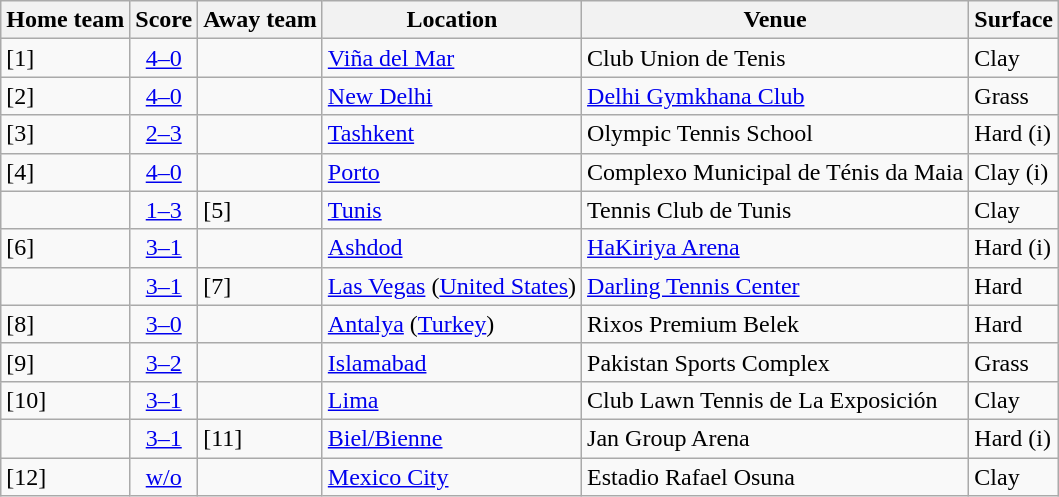<table class="wikitable">
<tr>
<th>Home team</th>
<th>Score</th>
<th>Away team</th>
<th>Location</th>
<th>Venue</th>
<th>Surface</th>
</tr>
<tr>
<td><strong></strong> [1]</td>
<td style="text-align:center;"><a href='#'>4–0</a></td>
<td></td>
<td><a href='#'>Viña del Mar</a></td>
<td>Club Union de Tenis</td>
<td>Clay</td>
</tr>
<tr>
<td><strong></strong> [2]</td>
<td style="text-align:center;"><a href='#'>4–0</a></td>
<td></td>
<td><a href='#'>New Delhi</a></td>
<td><a href='#'>Delhi Gymkhana Club</a></td>
<td>Grass</td>
</tr>
<tr>
<td> [3]</td>
<td style="text-align:center;"><a href='#'>2–3</a></td>
<td><strong></strong></td>
<td><a href='#'>Tashkent</a></td>
<td>Olympic Tennis School</td>
<td>Hard (i)</td>
</tr>
<tr>
<td><strong></strong> [4]</td>
<td style="text-align:center;"><a href='#'>4–0</a></td>
<td></td>
<td><a href='#'>Porto</a></td>
<td>Complexo Municipal de Ténis da Maia</td>
<td>Clay (i)</td>
</tr>
<tr>
<td></td>
<td style="text-align:center;"><a href='#'>1–3</a></td>
<td><strong></strong> [5]</td>
<td><a href='#'>Tunis</a></td>
<td>Tennis Club de Tunis</td>
<td>Clay</td>
</tr>
<tr>
<td><strong></strong> [6]</td>
<td style="text-align:center;"><a href='#'>3–1</a></td>
<td></td>
<td><a href='#'>Ashdod</a></td>
<td><a href='#'>HaKiriya Arena</a></td>
<td>Hard (i)</td>
</tr>
<tr>
<td><strong></strong></td>
<td style="text-align:center;"><a href='#'>3–1</a></td>
<td> [7]</td>
<td><a href='#'>Las Vegas</a> (<a href='#'>United States</a>)</td>
<td><a href='#'>Darling Tennis Center</a></td>
<td>Hard</td>
</tr>
<tr>
<td><strong></strong> [8]</td>
<td style="text-align:center;"><a href='#'>3–0</a></td>
<td></td>
<td><a href='#'>Antalya</a> (<a href='#'>Turkey</a>)</td>
<td>Rixos Premium Belek</td>
<td>Hard</td>
</tr>
<tr>
<td><strong></strong> [9]</td>
<td style="text-align:center;"><a href='#'>3–2</a></td>
<td></td>
<td><a href='#'>Islamabad</a></td>
<td>Pakistan Sports Complex</td>
<td>Grass</td>
</tr>
<tr>
<td><strong></strong> [10]</td>
<td style="text-align:center;"><a href='#'>3–1</a></td>
<td></td>
<td><a href='#'>Lima</a></td>
<td>Club Lawn Tennis de La Exposición</td>
<td>Clay</td>
</tr>
<tr>
<td><strong></strong></td>
<td style="text-align:center;"><a href='#'>3–1</a></td>
<td> [11]</td>
<td><a href='#'>Biel/Bienne</a></td>
<td>Jan Group Arena</td>
<td>Hard (i)</td>
</tr>
<tr>
<td><strong></strong> [12]</td>
<td style="text-align:center;"><a href='#'>w/o</a></td>
<td></td>
<td><a href='#'>Mexico City</a></td>
<td>Estadio Rafael Osuna</td>
<td>Clay</td>
</tr>
</table>
